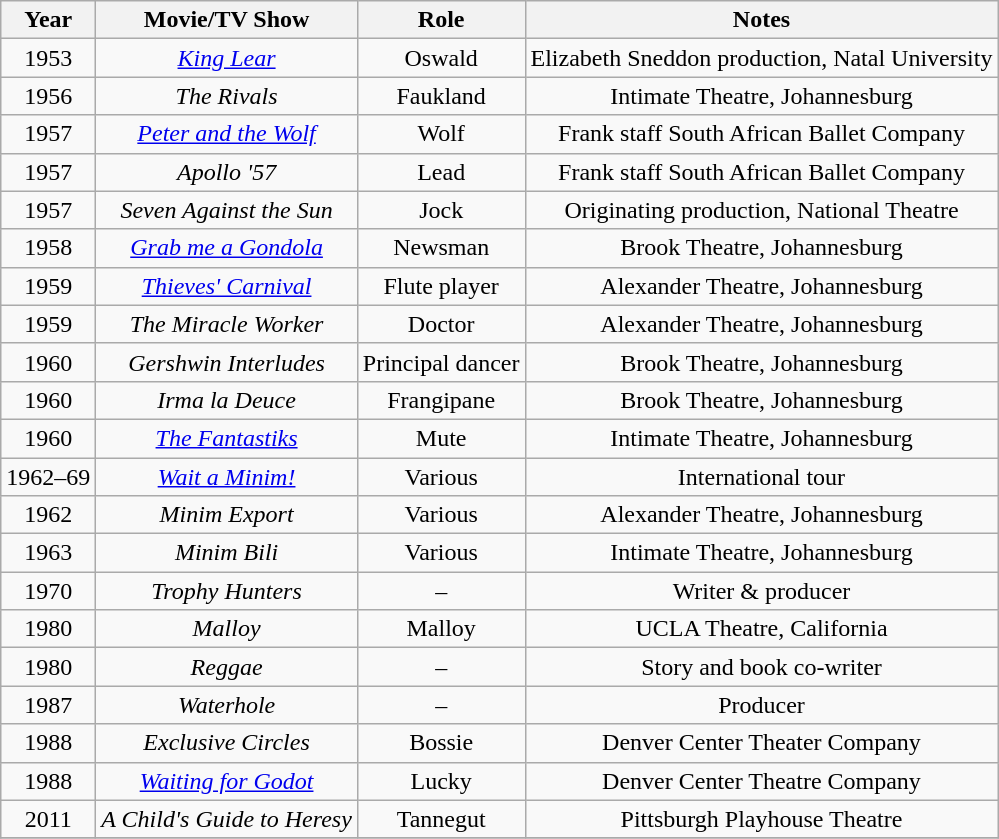<table class="wikitable" style="text-align:center">
<tr>
<th>Year</th>
<th>Movie/TV Show</th>
<th>Role</th>
<th>Notes</th>
</tr>
<tr>
<td>1953</td>
<td><em><a href='#'>King Lear</a></em></td>
<td>Oswald</td>
<td>Elizabeth Sneddon production, Natal University</td>
</tr>
<tr>
<td>1956</td>
<td><em>The Rivals</em></td>
<td>Faukland</td>
<td>Intimate Theatre, Johannesburg</td>
</tr>
<tr>
<td>1957</td>
<td><em><a href='#'>Peter and the Wolf</a></em></td>
<td>Wolf</td>
<td>Frank staff South African Ballet Company</td>
</tr>
<tr>
<td>1957</td>
<td><em>Apollo '57</em></td>
<td>Lead</td>
<td>Frank staff South African Ballet Company</td>
</tr>
<tr>
<td>1957</td>
<td><em>Seven Against the Sun</em></td>
<td>Jock</td>
<td>Originating production, National Theatre</td>
</tr>
<tr>
<td>1958</td>
<td><em><a href='#'>Grab me a Gondola</a></em></td>
<td>Newsman</td>
<td>Brook Theatre, Johannesburg</td>
</tr>
<tr>
<td>1959</td>
<td><em><a href='#'>Thieves' Carnival</a></em></td>
<td>Flute player</td>
<td>Alexander Theatre, Johannesburg</td>
</tr>
<tr>
<td>1959</td>
<td><em>The Miracle Worker</em></td>
<td>Doctor</td>
<td>Alexander Theatre, Johannesburg</td>
</tr>
<tr>
<td>1960</td>
<td><em>Gershwin Interludes</em></td>
<td>Principal dancer</td>
<td>Brook Theatre, Johannesburg</td>
</tr>
<tr>
<td>1960</td>
<td><em>Irma la Deuce</em></td>
<td>Frangipane</td>
<td>Brook Theatre, Johannesburg</td>
</tr>
<tr>
<td>1960</td>
<td><em><a href='#'>The Fantastiks</a></em></td>
<td>Mute</td>
<td>Intimate Theatre, Johannesburg</td>
</tr>
<tr>
<td>1962–69</td>
<td><em><a href='#'>Wait a Minim!</a></em></td>
<td>Various</td>
<td>International tour</td>
</tr>
<tr>
<td>1962</td>
<td><em>Minim Export</em></td>
<td>Various</td>
<td>Alexander Theatre, Johannesburg</td>
</tr>
<tr>
<td>1963</td>
<td><em>Minim Bili</em></td>
<td>Various</td>
<td>Intimate Theatre, Johannesburg</td>
</tr>
<tr>
<td>1970</td>
<td><em>Trophy Hunters</em></td>
<td>–</td>
<td>Writer & producer</td>
</tr>
<tr>
<td>1980</td>
<td><em>Malloy</em></td>
<td>Malloy</td>
<td>UCLA Theatre, California</td>
</tr>
<tr>
<td>1980</td>
<td><em>Reggae</em></td>
<td>–</td>
<td>Story and book co-writer</td>
</tr>
<tr>
<td>1987</td>
<td><em>Waterhole</em></td>
<td>–</td>
<td>Producer</td>
</tr>
<tr>
<td>1988</td>
<td><em>Exclusive Circles</em></td>
<td>Bossie</td>
<td>Denver Center Theater Company</td>
</tr>
<tr>
<td>1988</td>
<td><em><a href='#'>Waiting for Godot</a></em></td>
<td>Lucky</td>
<td>Denver Center Theatre Company</td>
</tr>
<tr>
<td>2011</td>
<td><em>A Child's Guide to Heresy</em></td>
<td>Tannegut</td>
<td>Pittsburgh Playhouse Theatre</td>
</tr>
<tr>
</tr>
</table>
